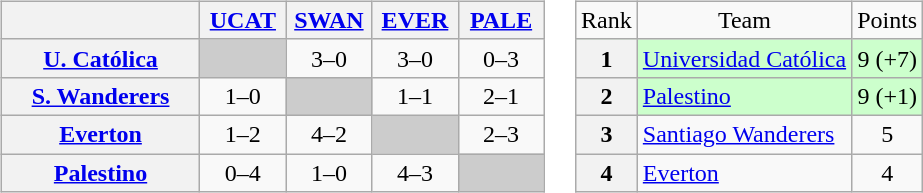<table>
<tr>
<td><br><table class="wikitable" style="text-align:center">
<tr>
<th width="125"> </th>
<th width="50"><a href='#'>UCAT</a></th>
<th width="50"><a href='#'>SWAN</a></th>
<th width="50"><a href='#'>EVER</a></th>
<th width="50"><a href='#'>PALE</a></th>
</tr>
<tr>
<th><a href='#'>U. Católica</a></th>
<td bgcolor="#CCCCCC"></td>
<td>3–0</td>
<td>3–0</td>
<td>0–3</td>
</tr>
<tr>
<th><a href='#'>S. Wanderers</a></th>
<td>1–0</td>
<td bgcolor="#CCCCCC"></td>
<td>1–1</td>
<td>2–1</td>
</tr>
<tr>
<th><a href='#'>Everton</a></th>
<td>1–2</td>
<td>4–2</td>
<td bgcolor="#CCCCCC"></td>
<td>2–3</td>
</tr>
<tr>
<th><a href='#'>Palestino</a></th>
<td>0–4</td>
<td>1–0</td>
<td>4–3</td>
<td bgcolor="#CCCCCC"></td>
</tr>
</table>
</td>
<td><br><table class="wikitable" style="text-align: center;">
<tr>
<td>Rank</td>
<td>Team</td>
<td>Points</td>
</tr>
<tr bgcolor="#ccffcc">
<th>1</th>
<td style="text-align: left;"><a href='#'>Universidad Católica</a></td>
<td>9 (+7)</td>
</tr>
<tr bgcolor="#ccffcc">
<th>2</th>
<td style="text-align: left;"><a href='#'>Palestino</a></td>
<td>9 (+1)</td>
</tr>
<tr>
<th>3</th>
<td style="text-align: left;"><a href='#'>Santiago Wanderers</a></td>
<td>5</td>
</tr>
<tr>
<th>4</th>
<td style="text-align: left;"><a href='#'>Everton</a></td>
<td>4</td>
</tr>
</table>
</td>
</tr>
</table>
